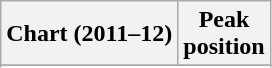<table class="wikitable sortable">
<tr>
<th>Chart (2011–12)</th>
<th>Peak<br>position</th>
</tr>
<tr>
</tr>
<tr>
</tr>
<tr>
</tr>
<tr>
</tr>
</table>
